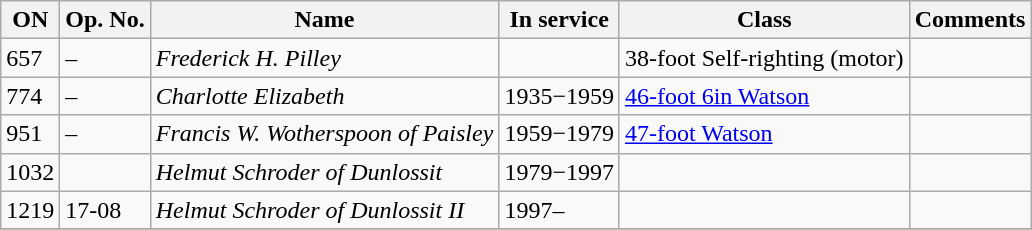<table class="wikitable">
<tr>
<th>ON</th>
<th>Op. No.</th>
<th>Name</th>
<th>In service</th>
<th>Class</th>
<th>Comments</th>
</tr>
<tr>
<td>657</td>
<td>–</td>
<td><em>Frederick H. Pilley</em></td>
<td></td>
<td>38-foot Self-righting (motor)</td>
<td></td>
</tr>
<tr>
<td>774</td>
<td>–</td>
<td><em>Charlotte Elizabeth</em></td>
<td>1935−1959</td>
<td><a href='#'>46-foot 6in Watson</a></td>
<td></td>
</tr>
<tr>
<td>951</td>
<td>–</td>
<td><em>Francis W. Wotherspoon of Paisley</em></td>
<td>1959−1979</td>
<td><a href='#'>47-foot Watson</a></td>
<td></td>
</tr>
<tr>
<td>1032</td>
<td></td>
<td><em>Helmut Schroder of Dunlossit</em></td>
<td>1979−1997</td>
<td></td>
<td></td>
</tr>
<tr>
<td>1219</td>
<td>17-08</td>
<td><em>Helmut Schroder of Dunlossit II</em></td>
<td>1997–</td>
<td></td>
<td></td>
</tr>
<tr>
</tr>
</table>
